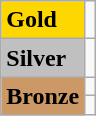<table class="wikitable">
<tr>
<td bgcolor="gold"><strong>Gold</strong></td>
<td></td>
</tr>
<tr>
<td bgcolor="silver"><strong>Silver</strong></td>
<td></td>
</tr>
<tr>
<td rowspan="2" bgcolor="#cc9966"><strong>Bronze</strong></td>
<td></td>
</tr>
<tr>
<td></td>
</tr>
</table>
